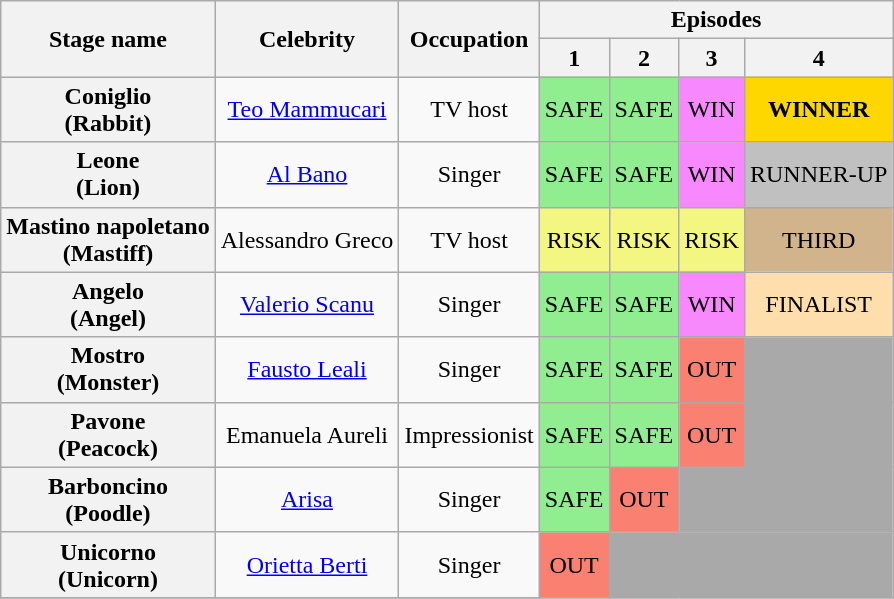<table class="wikitable" style="text-align:center; ">
<tr>
<th rowspan=2>Stage name</th>
<th rowspan=2>Celebrity</th>
<th rowspan=2>Occupation</th>
<th colspan="8">Episodes</th>
</tr>
<tr>
<th rowspan="1">1</th>
<th rowspan="1">2</th>
<th rowspan="1">3</th>
<th rowspan="1">4</th>
</tr>
<tr>
<th>Coniglio<br>(Rabbit)</th>
<td><a href='#'>Teo Mammucari</a></td>
<td>TV host</td>
<td bgcolor="lightgreen">SAFE</td>
<td bgcolor="lightgreen">SAFE</td>
<td bgcolor=#F888FD>WIN</td>
<td bgcolor=gold><strong>WINNER</strong></td>
</tr>
<tr>
<th>Leone<br>(Lion)</th>
<td><a href='#'>Al Bano</a></td>
<td>Singer</td>
<td bgcolor="lightgreen">SAFE</td>
<td bgcolor="lightgreen">SAFE</td>
<td bgcolor=#F888FD>WIN</td>
<td bgcolor=silver>RUNNER-UP</td>
</tr>
<tr>
<th>Mastino napoletano<br>(Mastiff)</th>
<td>Alessandro Greco</td>
<td>TV host</td>
<td bgcolor=#F3F781>RISK</td>
<td bgcolor=#F3F781>RISK</td>
<td bgcolor=#F3F781>RISK</td>
<td bgcolor=tan>THIRD</td>
</tr>
<tr>
<th>Angelo<br>(Angel)</th>
<td><a href='#'>Valerio Scanu</a></td>
<td>Singer</td>
<td bgcolor="lightgreen">SAFE</td>
<td bgcolor="lightgreen">SAFE</td>
<td bgcolor=#F888FD>WIN</td>
<td bgcolor="navajowhite">FINALIST</td>
</tr>
<tr>
<th>Mostro<br>(Monster)</th>
<td><a href='#'>Fausto Leali</a></td>
<td>Singer</td>
<td bgcolor="lightgreen">SAFE</td>
<td bgcolor="lightgreen">SAFE</td>
<td bgcolor=salmon>OUT</td>
<td bgcolor=darkgrey></td>
</tr>
<tr>
<th>Pavone<br>(Peacock)</th>
<td>Emanuela Aureli</td>
<td>Impressionist</td>
<td bgcolor="lightgreen">SAFE</td>
<td bgcolor="lightgreen">SAFE</td>
<td bgcolor=salmon>OUT</td>
<td bgcolor=darkgrey></td>
</tr>
<tr>
<th>Barboncino<br>(Poodle)</th>
<td><a href='#'>Arisa</a></td>
<td>Singer</td>
<td bgcolor="lightgreen">SAFE</td>
<td bgcolor=salmon>OUT</td>
<td bgcolor=darkgrey colspan="2"></td>
</tr>
<tr>
<th>Unicorno<br>(Unicorn)</th>
<td><a href='#'>Orietta Berti</a></td>
<td>Singer</td>
<td bgcolor=salmon>OUT</td>
<td bgcolor=darkgrey colspan="3"></td>
</tr>
<tr>
</tr>
</table>
